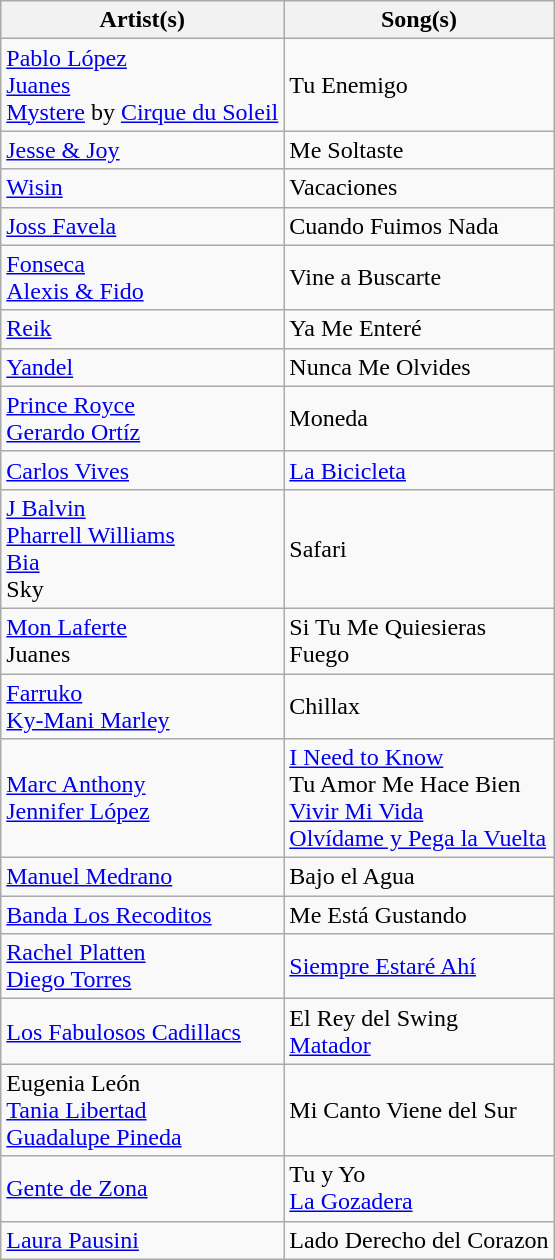<table class="wikitable">
<tr>
<th>Artist(s)</th>
<th>Song(s)</th>
</tr>
<tr>
<td><a href='#'>Pablo López</a><br><a href='#'>Juanes</a><br><a href='#'>Mystere</a> by <a href='#'>Cirque du Soleil</a></td>
<td>Tu Enemigo</td>
</tr>
<tr>
<td><a href='#'>Jesse & Joy</a></td>
<td>Me Soltaste</td>
</tr>
<tr>
<td><a href='#'>Wisin</a></td>
<td>Vacaciones</td>
</tr>
<tr>
<td><a href='#'>Joss Favela</a></td>
<td>Cuando Fuimos Nada</td>
</tr>
<tr>
<td><a href='#'>Fonseca</a><br><a href='#'>Alexis & Fido</a></td>
<td>Vine a Buscarte</td>
</tr>
<tr>
<td><a href='#'>Reik</a></td>
<td>Ya Me Enteré</td>
</tr>
<tr>
<td><a href='#'>Yandel</a></td>
<td>Nunca Me Olvides</td>
</tr>
<tr>
<td><a href='#'>Prince Royce</a><br><a href='#'>Gerardo Ortíz</a></td>
<td>Moneda</td>
</tr>
<tr>
<td><a href='#'>Carlos Vives</a></td>
<td><a href='#'>La Bicicleta</a></td>
</tr>
<tr>
<td><a href='#'>J Balvin</a><br><a href='#'>Pharrell Williams</a><br><a href='#'>Bia</a><br>Sky</td>
<td>Safari</td>
</tr>
<tr>
<td><a href='#'>Mon Laferte</a><br>Juanes</td>
<td>Si Tu Me Quiesieras<br>Fuego</td>
</tr>
<tr>
<td><a href='#'>Farruko</a><br><a href='#'>Ky-Mani Marley</a></td>
<td>Chillax</td>
</tr>
<tr>
<td><a href='#'>Marc Anthony</a><br><a href='#'>Jennifer López</a></td>
<td><a href='#'>I Need to Know</a><br>Tu Amor Me Hace Bien<br><a href='#'>Vivir Mi Vida</a><br><a href='#'>Olvídame y Pega la Vuelta</a></td>
</tr>
<tr>
<td><a href='#'>Manuel Medrano</a></td>
<td>Bajo el Agua</td>
</tr>
<tr>
<td><a href='#'>Banda Los Recoditos</a></td>
<td>Me Está Gustando</td>
</tr>
<tr>
<td><a href='#'>Rachel Platten</a><br><a href='#'>Diego Torres</a></td>
<td><a href='#'>Siempre Estaré Ahí</a></td>
</tr>
<tr>
<td><a href='#'>Los Fabulosos Cadillacs</a></td>
<td>El Rey del Swing<br><a href='#'>Matador</a></td>
</tr>
<tr>
<td>Eugenia León<br><a href='#'>Tania Libertad</a><br><a href='#'>Guadalupe Pineda</a></td>
<td>Mi Canto Viene del Sur</td>
</tr>
<tr>
<td><a href='#'>Gente de Zona</a></td>
<td>Tu y Yo<br><a href='#'>La Gozadera</a></td>
</tr>
<tr>
<td><a href='#'>Laura Pausini</a></td>
<td>Lado Derecho del Corazon</td>
</tr>
</table>
